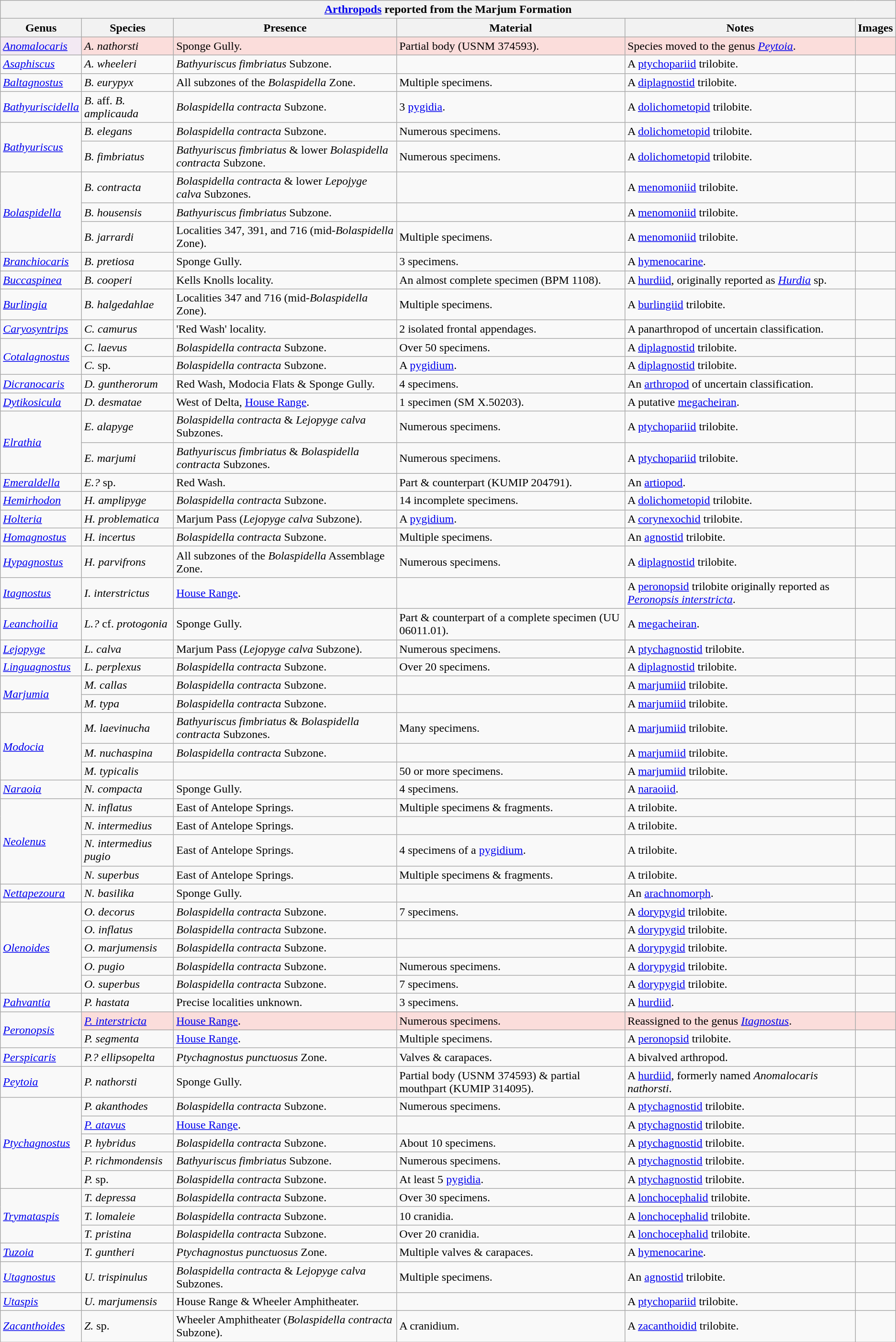<table class="wikitable" align="center">
<tr>
<th colspan="6" align="center"><strong><a href='#'>Arthropods</a> reported from the Marjum Formation</strong></th>
</tr>
<tr>
<th>Genus</th>
<th>Species</th>
<th>Presence</th>
<th><strong>Material</strong></th>
<th>Notes</th>
<th>Images</th>
</tr>
<tr>
<td style="background:#f3e9f3;"><em><a href='#'>Anomalocaris</a></em></td>
<td style="background:#fbdddb;"><em>A. nathorsti</em></td>
<td style="background:#fbdddb;">Sponge Gully.</td>
<td style="background:#fbdddb;">Partial body (USNM 374593).</td>
<td style="background:#fbdddb;">Species moved to the genus <em><a href='#'>Peytoia</a></em>.</td>
<td style="background:#fbdddb;"></td>
</tr>
<tr>
<td><em><a href='#'>Asaphiscus</a></em></td>
<td><em>A. wheeleri</em></td>
<td><em>Bathyuriscus fimbriatus</em> Subzone.</td>
<td></td>
<td>A <a href='#'>ptychopariid</a> trilobite.</td>
<td></td>
</tr>
<tr>
<td><em><a href='#'>Baltagnostus</a></em></td>
<td><em>B. eurypyx</em></td>
<td>All subzones of the <em>Bolaspidella</em> Zone.</td>
<td>Multiple specimens.</td>
<td>A <a href='#'>diplagnostid</a> trilobite.</td>
<td></td>
</tr>
<tr>
<td><em><a href='#'>Bathyuriscidella</a></em></td>
<td><em>B.</em> aff. <em>B. amplicauda</em></td>
<td><em>Bolaspidella contracta</em> Subzone.</td>
<td>3 <a href='#'>pygidia</a>.</td>
<td>A <a href='#'>dolichometopid</a> trilobite.</td>
<td></td>
</tr>
<tr>
<td rowspan="2"><em><a href='#'>Bathyuriscus</a></em></td>
<td><em>B. elegans</em></td>
<td><em>Bolaspidella contracta</em> Subzone.</td>
<td>Numerous specimens.</td>
<td>A <a href='#'>dolichometopid</a> trilobite.</td>
<td></td>
</tr>
<tr>
<td><em>B. fimbriatus</em></td>
<td><em>Bathyuriscus fimbriatus</em> & lower <em>Bolaspidella contracta</em> Subzone.</td>
<td>Numerous specimens.</td>
<td>A <a href='#'>dolichometopid</a> trilobite.</td>
<td></td>
</tr>
<tr>
<td rowspan="3"><em><a href='#'>Bolaspidella</a></em></td>
<td><em>B. contracta</em></td>
<td><em>Bolaspidella contracta</em> & lower <em>Lepojyge calva</em> Subzones.</td>
<td></td>
<td>A <a href='#'>menomoniid</a> trilobite.</td>
<td></td>
</tr>
<tr>
<td><em>B. housensis</em></td>
<td><em>Bathyuriscus fimbriatus</em> Subzone.</td>
<td></td>
<td>A <a href='#'>menomoniid</a> trilobite.</td>
<td></td>
</tr>
<tr>
<td><em>B. jarrardi</em></td>
<td>Localities 347, 391, and 716 (mid<em>-Bolaspidella</em> Zone).</td>
<td>Multiple specimens.</td>
<td>A <a href='#'>menomoniid</a> trilobite.</td>
<td></td>
</tr>
<tr>
<td><em><a href='#'>Branchiocaris</a></em></td>
<td><em>B. pretiosa</em></td>
<td>Sponge Gully.</td>
<td>3 specimens.</td>
<td>A <a href='#'>hymenocarine</a>.</td>
<td></td>
</tr>
<tr>
<td><em><a href='#'>Buccaspinea</a></em></td>
<td><em>B. cooperi</em></td>
<td>Kells Knolls locality.</td>
<td>An almost complete specimen (BPM 1108).</td>
<td>A <a href='#'>hurdiid</a>, originally reported as <em><a href='#'>Hurdia</a></em> sp.</td>
<td></td>
</tr>
<tr>
<td><em><a href='#'>Burlingia</a></em></td>
<td><em>B. halgedahlae</em></td>
<td>Localities 347 and 716 (mid-<em>Bolaspidella</em> Zone).</td>
<td>Multiple specimens.</td>
<td>A <a href='#'>burlingiid</a> trilobite.</td>
<td></td>
</tr>
<tr>
<td><em><a href='#'>Caryosyntrips</a></em></td>
<td><em>C. camurus</em></td>
<td>'Red Wash' locality.</td>
<td>2 isolated frontal appendages.</td>
<td>A panarthropod of uncertain classification.</td>
<td></td>
</tr>
<tr>
<td rowspan="2"><em><a href='#'>Cotalagnostus</a></em></td>
<td><em>C. laevus</em></td>
<td><em>Bolaspidella contracta</em> Subzone.</td>
<td>Over 50 specimens.</td>
<td>A <a href='#'>diplagnostid</a> trilobite.</td>
<td></td>
</tr>
<tr>
<td><em>C.</em> sp.</td>
<td><em>Bolaspidella contracta</em> Subzone.</td>
<td>A <a href='#'>pygidium</a>.</td>
<td>A <a href='#'>diplagnostid</a> trilobite.</td>
<td></td>
</tr>
<tr>
<td><em><a href='#'>Dicranocaris</a></em></td>
<td><em>D. guntherorum</em></td>
<td>Red Wash, Modocia Flats & Sponge Gully.</td>
<td>4 specimens.</td>
<td>An <a href='#'>arthropod</a> of uncertain classification.</td>
<td></td>
</tr>
<tr>
<td><em><a href='#'>Dytikosicula</a></em></td>
<td><em>D. desmatae</em></td>
<td>West of Delta, <a href='#'>House Range</a>.</td>
<td>1 specimen (SM X.50203).</td>
<td>A putative <a href='#'>megacheiran</a>.</td>
<td></td>
</tr>
<tr>
<td rowspan="2"><em><a href='#'>Elrathia</a></em></td>
<td><em>E. alapyge</em></td>
<td><em>Bolaspidella contracta</em> & <em>Lejopyge calva</em> Subzones.</td>
<td>Numerous specimens.</td>
<td>A <a href='#'>ptychopariid</a> trilobite.</td>
<td></td>
</tr>
<tr>
<td><em>E. marjumi</em></td>
<td><em>Bathyuriscus fimbriatus</em> & <em>Bolaspidella contracta</em> Subzones.</td>
<td>Numerous specimens.</td>
<td>A <a href='#'>ptychopariid</a> trilobite.</td>
<td></td>
</tr>
<tr>
<td><em><a href='#'>Emeraldella</a></em></td>
<td><em>E.?</em> sp.</td>
<td>Red Wash.</td>
<td>Part & counterpart (KUMIP 204791).</td>
<td>An <a href='#'>artiopod</a>.</td>
<td></td>
</tr>
<tr>
<td><em><a href='#'>Hemirhodon</a></em></td>
<td><em>H. amplipyge</em></td>
<td><em>Bolaspidella contracta</em> Subzone.</td>
<td>14 incomplete specimens.</td>
<td>A <a href='#'>dolichometopid</a> trilobite.</td>
<td></td>
</tr>
<tr>
<td><em><a href='#'>Holteria</a></em></td>
<td><em>H. problematica</em></td>
<td>Marjum Pass (<em>Lejopyge calva</em> Subzone).</td>
<td>A <a href='#'>pygidium</a>.</td>
<td>A <a href='#'>corynexochid</a> trilobite.</td>
<td></td>
</tr>
<tr>
<td><em><a href='#'>Homagnostus</a></em></td>
<td><em>H. incertus</em></td>
<td><em>Bolaspidella contracta</em> Subzone.</td>
<td>Multiple specimens.</td>
<td>An <a href='#'>agnostid</a> trilobite.</td>
<td></td>
</tr>
<tr>
<td><em><a href='#'>Hypagnostus</a></em></td>
<td><em>H. parvifrons</em></td>
<td>All subzones of the <em>Bolaspidella</em> Assemblage Zone.</td>
<td>Numerous specimens.</td>
<td>A <a href='#'>diplagnostid</a> trilobite.</td>
<td></td>
</tr>
<tr>
<td><em><a href='#'>Itagnostus</a></em></td>
<td><em>I. interstrictus</em></td>
<td><a href='#'>House Range</a>.</td>
<td></td>
<td>A <a href='#'>peronopsid</a> trilobite originally reported as <em><a href='#'>Peronopsis interstricta</a></em>.</td>
<td></td>
</tr>
<tr>
<td><em><a href='#'>Leanchoilia</a></em></td>
<td><em>L.?</em> cf. <em>protogonia</em></td>
<td>Sponge Gully.</td>
<td>Part & counterpart of a complete specimen (UU 06011.01).</td>
<td>A <a href='#'>megacheiran</a>.</td>
<td></td>
</tr>
<tr>
<td><em><a href='#'>Lejopyge</a></em></td>
<td><em>L. calva</em></td>
<td>Marjum Pass (<em>Lejopyge calva</em> Subzone).</td>
<td>Numerous specimens.</td>
<td>A <a href='#'>ptychagnostid</a> trilobite.</td>
<td></td>
</tr>
<tr>
<td><em><a href='#'>Linguagnostus</a></em></td>
<td><em>L. perplexus</em></td>
<td><em>Bolaspidella contracta</em> Subzone.</td>
<td>Over 20 specimens.</td>
<td>A <a href='#'>diplagnostid</a> trilobite.</td>
<td></td>
</tr>
<tr>
<td rowspan="2"><em><a href='#'>Marjumia</a></em></td>
<td><em>M. callas</em></td>
<td><em>Bolaspidella contracta</em> Subzone.</td>
<td></td>
<td>A <a href='#'>marjumiid</a> trilobite.</td>
<td></td>
</tr>
<tr>
<td><em>M. typa</em></td>
<td><em>Bolaspidella contracta</em> Subzone.</td>
<td></td>
<td>A <a href='#'>marjumiid</a> trilobite.</td>
<td></td>
</tr>
<tr>
<td rowspan="3"><em><a href='#'>Modocia</a></em></td>
<td><em>M. laevinucha</em></td>
<td><em>Bathyuriscus fimbriatus</em> & <em>Bolaspidella contracta</em> Subzones.</td>
<td>Many specimens.</td>
<td>A <a href='#'>marjumiid</a> trilobite.</td>
<td></td>
</tr>
<tr>
<td><em>M. nuchaspina</em></td>
<td><em>Bolaspidella contracta</em> Subzone.</td>
<td></td>
<td>A <a href='#'>marjumiid</a> trilobite.</td>
<td></td>
</tr>
<tr>
<td><em>M. typicalis</em></td>
<td></td>
<td>50 or more specimens.</td>
<td>A <a href='#'>marjumiid</a> trilobite.</td>
<td></td>
</tr>
<tr>
<td><em><a href='#'>Naraoia</a></em></td>
<td><em>N. compacta</em></td>
<td>Sponge Gully.</td>
<td>4 specimens.</td>
<td>A <a href='#'>naraoiid</a>.</td>
<td></td>
</tr>
<tr>
<td rowspan="4"><em><a href='#'>Neolenus</a></em></td>
<td><em>N. inflatus</em></td>
<td>East of Antelope Springs.</td>
<td>Multiple specimens & fragments.</td>
<td>A trilobite.</td>
<td></td>
</tr>
<tr>
<td><em>N. intermedius</em></td>
<td>East of Antelope Springs.</td>
<td></td>
<td>A trilobite.</td>
<td></td>
</tr>
<tr>
<td><em>N. intermedius pugio</em></td>
<td>East of Antelope Springs.</td>
<td>4 specimens of a <a href='#'>pygidium</a>.</td>
<td>A trilobite.</td>
<td></td>
</tr>
<tr>
<td><em>N. superbus</em></td>
<td>East of Antelope Springs.</td>
<td>Multiple specimens & fragments.</td>
<td>A trilobite.</td>
<td></td>
</tr>
<tr>
<td><em><a href='#'>Nettapezoura</a></em></td>
<td><em>N. basilika</em></td>
<td>Sponge Gully.</td>
<td></td>
<td>An <a href='#'>arachnomorph</a>.</td>
<td></td>
</tr>
<tr>
<td rowspan="5"><em><a href='#'>Olenoides</a></em></td>
<td><em>O. decorus</em></td>
<td><em>Bolaspidella contracta</em> Subzone.</td>
<td>7 specimens.</td>
<td>A <a href='#'>dorypygid</a> trilobite.</td>
<td></td>
</tr>
<tr>
<td><em>O. inflatus</em></td>
<td><em>Bolaspidella contracta</em> Subzone.</td>
<td></td>
<td>A <a href='#'>dorypygid</a> trilobite.</td>
<td></td>
</tr>
<tr>
<td><em>O. marjumensis</em></td>
<td><em>Bolaspidella contracta</em> Subzone.</td>
<td></td>
<td>A <a href='#'>dorypygid</a> trilobite.</td>
<td></td>
</tr>
<tr>
<td><em>O. pugio</em></td>
<td><em>Bolaspidella contracta</em> Subzone.</td>
<td>Numerous specimens.</td>
<td>A <a href='#'>dorypygid</a> trilobite.</td>
<td></td>
</tr>
<tr>
<td><em>O. superbus</em></td>
<td><em>Bolaspidella contracta</em> Subzone.</td>
<td>7 specimens.</td>
<td>A <a href='#'>dorypygid</a> trilobite.</td>
<td></td>
</tr>
<tr>
<td><em><a href='#'>Pahvantia</a></em></td>
<td><em>P. hastata</em></td>
<td>Precise localities unknown.</td>
<td>3 specimens.</td>
<td>A <a href='#'>hurdiid</a>.</td>
<td></td>
</tr>
<tr>
<td rowspan="2"><em><a href='#'>Peronopsis</a></em></td>
<td style="background:#fbdddb;"><em><a href='#'>P. interstricta</a></em></td>
<td style="background:#fbdddb;"><a href='#'>House Range</a>.</td>
<td style="background:#fbdddb;">Numerous specimens.</td>
<td style="background:#fbdddb;">Reassigned to the genus <em><a href='#'>Itagnostus</a></em>.</td>
<td style="background:#fbdddb;"></td>
</tr>
<tr>
<td><em>P. segmenta</em></td>
<td><a href='#'>House Range</a>.</td>
<td>Multiple specimens.</td>
<td>A <a href='#'>peronopsid</a> trilobite.</td>
<td></td>
</tr>
<tr>
<td><em><a href='#'>Perspicaris</a></em></td>
<td><em>P.? ellipsopelta</em></td>
<td><em>Ptychagnostus punctuosus</em> Zone.</td>
<td>Valves & carapaces.</td>
<td>A bivalved arthropod.</td>
<td></td>
</tr>
<tr>
<td><em><a href='#'>Peytoia</a></em></td>
<td><em>P. nathorsti</em></td>
<td>Sponge Gully.</td>
<td>Partial body (USNM 374593) & partial mouthpart (KUMIP 314095).</td>
<td>A <a href='#'>hurdiid</a>, formerly named <em>Anomalocaris nathorsti</em>.</td>
<td></td>
</tr>
<tr>
<td rowspan="5"><em><a href='#'>Ptychagnostus</a></em></td>
<td><em>P. akanthodes</em></td>
<td><em>Bolaspidella contracta</em> Subzone.</td>
<td>Numerous specimens.</td>
<td>A <a href='#'>ptychagnostid</a> trilobite.</td>
<td></td>
</tr>
<tr>
<td><em><a href='#'>P. atavus</a></em></td>
<td><a href='#'>House Range</a>.</td>
<td></td>
<td>A <a href='#'>ptychagnostid</a> trilobite.</td>
<td></td>
</tr>
<tr>
<td><em>P. hybridus</em></td>
<td><em>Bolaspidella contracta</em> Subzone.</td>
<td>About 10 specimens.</td>
<td>A <a href='#'>ptychagnostid</a> trilobite.</td>
<td></td>
</tr>
<tr>
<td><em>P. richmondensis</em></td>
<td><em>Bathyuriscus fimbriatus</em> Subzone.</td>
<td>Numerous specimens.</td>
<td>A <a href='#'>ptychagnostid</a> trilobite.</td>
<td></td>
</tr>
<tr>
<td><em>P.</em> sp.</td>
<td><em>Bolaspidella contracta</em> Subzone.</td>
<td>At least 5 <a href='#'>pygidia</a>.</td>
<td>A <a href='#'>ptychagnostid</a> trilobite.</td>
<td></td>
</tr>
<tr>
<td rowspan="3"><em><a href='#'>Trymataspis</a></em></td>
<td><em>T. depressa</em></td>
<td><em>Bolaspidella contracta</em> Subzone.</td>
<td>Over 30 specimens.</td>
<td>A <a href='#'>lonchocephalid</a> trilobite.</td>
<td></td>
</tr>
<tr>
<td><em>T. lomaleie</em></td>
<td><em>Bolaspidella contracta</em> Subzone.</td>
<td>10 cranidia.</td>
<td>A <a href='#'>lonchocephalid</a> trilobite.</td>
<td></td>
</tr>
<tr>
<td><em>T. pristina</em></td>
<td><em>Bolaspidella contracta</em> Subzone.</td>
<td>Over 20 cranidia.</td>
<td>A <a href='#'>lonchocephalid</a> trilobite.</td>
<td></td>
</tr>
<tr>
<td><em><a href='#'>Tuzoia</a></em></td>
<td><em>T. guntheri</em></td>
<td><em>Ptychagnostus punctuosus</em> Zone.</td>
<td>Multiple valves & carapaces.</td>
<td>A <a href='#'>hymenocarine</a>.</td>
<td></td>
</tr>
<tr>
<td><em><a href='#'>Utagnostus</a></em></td>
<td><em>U. trispinulus</em></td>
<td><em>Bolaspidella</em> <em>contracta</em> & <em>Lejopyge calva</em> Subzones.</td>
<td>Multiple specimens.</td>
<td>An <a href='#'>agnostid</a> trilobite.</td>
<td></td>
</tr>
<tr>
<td><em><a href='#'>Utaspis</a></em></td>
<td><em>U. marjumensis</em></td>
<td>House Range & Wheeler Amphitheater.</td>
<td></td>
<td>A <a href='#'>ptychopariid</a> trilobite.</td>
<td></td>
</tr>
<tr>
<td><em><a href='#'>Zacanthoides</a></em></td>
<td><em>Z.</em> sp.</td>
<td>Wheeler Amphitheater (<em>Bolaspidella contracta</em> Subzone).</td>
<td>A cranidium.</td>
<td>A <a href='#'>zacanthoidid</a> trilobite.</td>
<td></td>
</tr>
</table>
